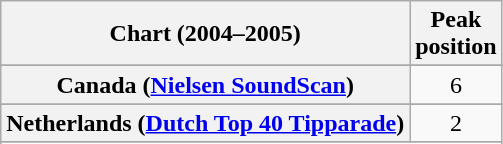<table class="wikitable sortable plainrowheaders" style="text-align:center">
<tr>
<th scope="col">Chart (2004–2005)</th>
<th scope="col">Peak<br>position</th>
</tr>
<tr>
</tr>
<tr>
</tr>
<tr>
</tr>
<tr>
</tr>
<tr>
<th scope="row">Canada (<a href='#'>Nielsen SoundScan</a>)</th>
<td>6</td>
</tr>
<tr>
</tr>
<tr>
</tr>
<tr>
</tr>
<tr>
<th scope="row">Netherlands (<a href='#'>Dutch Top 40 Tipparade</a>)</th>
<td>2</td>
</tr>
<tr>
</tr>
<tr>
</tr>
<tr>
</tr>
<tr>
</tr>
<tr>
</tr>
<tr>
</tr>
<tr>
</tr>
<tr>
</tr>
<tr>
</tr>
<tr>
</tr>
<tr>
</tr>
</table>
